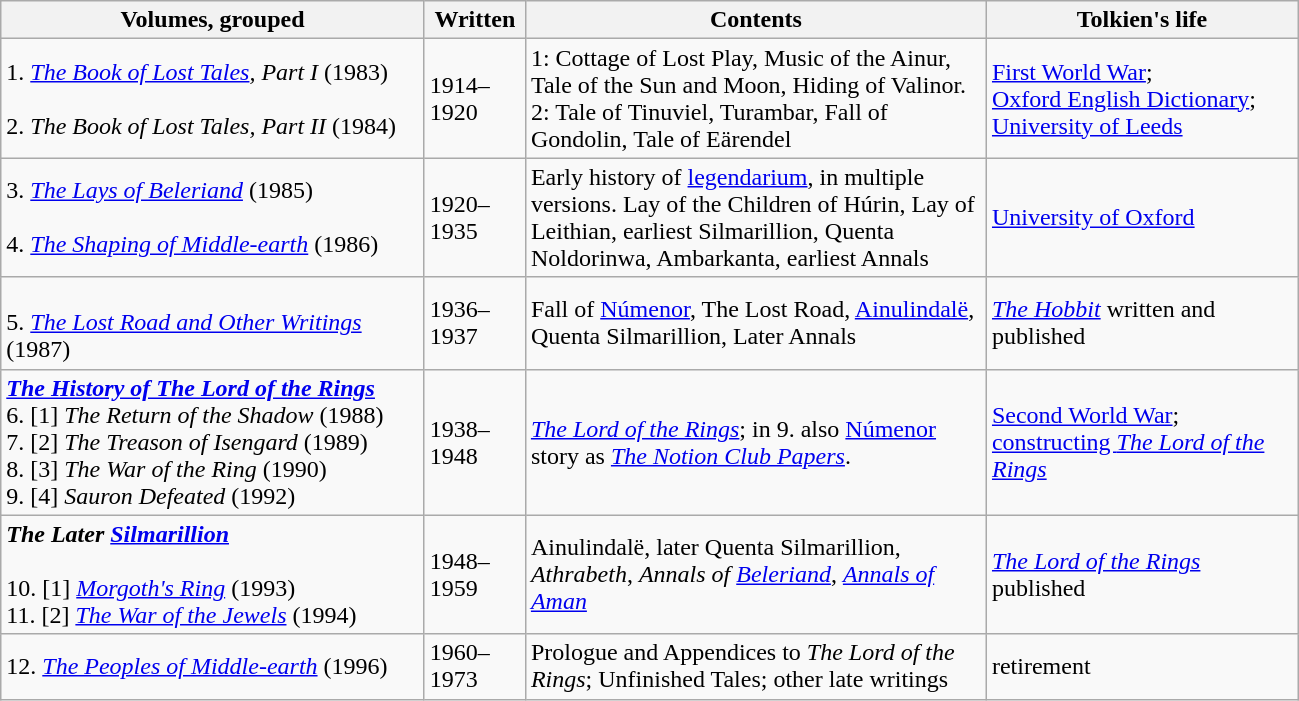<table class="wikitable">
<tr>
<th style="width: 275px;">Volumes, grouped</th>
<th style="width:  60px;">Written</th>
<th style="width: 300px;">Contents</th>
<th style="width: 200px;">Tolkien's life</th>
</tr>
<tr>
<td>1. <em><a href='#'>The Book of Lost Tales</a>, Part I</em> (1983)<br><br>2. <em>The Book of Lost Tales, Part II</em> (1984)</td>
<td>1914–1920</td>
<td>1: Cottage of Lost Play, Music of the Ainur, Tale of the Sun and Moon, Hiding of Valinor.<br>2: Tale of Tinuviel, Turambar, Fall of Gondolin, Tale of Eärendel</td>
<td><a href='#'>First World War</a>;<br><a href='#'>Oxford English Dictionary</a>;<br><a href='#'>University of Leeds</a></td>
</tr>
<tr>
<td>3. <em><a href='#'>The Lays of Beleriand</a></em> (1985)<br><br>4. <em><a href='#'>The Shaping of Middle-earth</a></em> (1986)</td>
<td>1920–1935</td>
<td>Early history of <a href='#'>legendarium</a>, in multiple versions. Lay of the Children of Húrin, Lay of Leithian, earliest Silmarillion, Quenta Noldorinwa, Ambarkanta, earliest Annals</td>
<td><a href='#'>University of Oxford</a></td>
</tr>
<tr>
<td><br>5. <em><a href='#'>The Lost Road and Other Writings</a></em> (1987)</td>
<td>1936–1937</td>
<td>Fall of <a href='#'>Númenor</a>, The Lost Road, <a href='#'>Ainulindalë</a>, Quenta Silmarillion, Later Annals</td>
<td><em><a href='#'>The Hobbit</a></em> written and published</td>
</tr>
<tr>
<td><strong><em><a href='#'>The History of The Lord of the Rings</a></em></strong><br>6. [1] <em>The Return of the Shadow</em> (1988)<br>
7. [2] <em>The Treason of Isengard</em> (1989)<br>
8. [3] <em>The War of the Ring</em> (1990)<br>
9. [4] <em>Sauron Defeated</em> (1992)</td>
<td>1938–1948</td>
<td><em><a href='#'>The Lord of the Rings</a></em>; in 9. also <a href='#'>Númenor</a> story as <em><a href='#'>The Notion Club Papers</a></em>.</td>
<td><a href='#'>Second World War</a>;<br><a href='#'>constructing <em>The Lord of the Rings</em></a></td>
</tr>
<tr>
<td><strong><em>The Later <a href='#'>Silmarillion</a></em></strong><br><br>10. [1] <em><a href='#'>Morgoth's Ring</a></em> (1993)<br>
11. [2] <em><a href='#'>The War of the Jewels</a></em> (1994)</td>
<td>1948–1959</td>
<td>Ainulindalë, later Quenta Silmarillion, <em>Athrabeth</em>, <em>Annals of <a href='#'>Beleriand</a></em>, <em><a href='#'>Annals of Aman</a></em></td>
<td><em><a href='#'>The Lord of the Rings</a></em> published</td>
</tr>
<tr>
<td>12. <em><a href='#'>The Peoples of Middle-earth</a></em> (1996)</td>
<td>1960–1973</td>
<td>Prologue and Appendices to <em>The Lord of the Rings</em>; Unfinished Tales; other late writings</td>
<td>retirement</td>
</tr>
</table>
